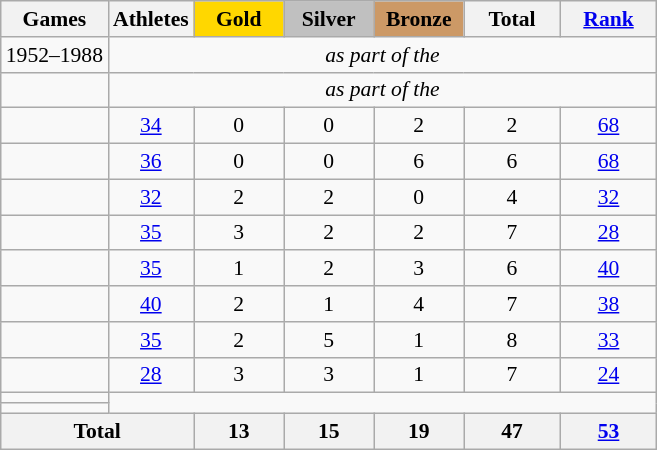<table class="wikitable" style="text-align:center; font-size:90%;">
<tr>
<th>Games</th>
<th>Athletes</th>
<td style="background:gold; width:3.7em; font-weight:bold;">Gold</td>
<td style="background:silver; width:3.7em; font-weight:bold;">Silver</td>
<td style="background:#cc9966; width:3.7em; font-weight:bold;">Bronze</td>
<th style="width:4em; font-weight:bold;">Total</th>
<th style="width:4em; font-weight:bold;"><a href='#'>Rank</a></th>
</tr>
<tr>
<td align=left>1952–1988</td>
<td colspan=6><em>as part of the </em></td>
</tr>
<tr>
<td align=left></td>
<td colspan=6><em>as part of the </em></td>
</tr>
<tr>
<td align=left></td>
<td><a href='#'>34</a></td>
<td>0</td>
<td>0</td>
<td>2</td>
<td>2</td>
<td><a href='#'>68</a></td>
</tr>
<tr>
<td align=left></td>
<td><a href='#'>36</a></td>
<td>0</td>
<td>0</td>
<td>6</td>
<td>6</td>
<td><a href='#'>68</a></td>
</tr>
<tr>
<td align=left></td>
<td><a href='#'>32</a></td>
<td>2</td>
<td>2</td>
<td>0</td>
<td>4</td>
<td><a href='#'>32</a></td>
</tr>
<tr>
<td align=left></td>
<td><a href='#'>35</a></td>
<td>3</td>
<td>2</td>
<td>2</td>
<td>7</td>
<td><a href='#'>28</a></td>
</tr>
<tr>
<td align=left></td>
<td><a href='#'>35</a></td>
<td>1</td>
<td>2</td>
<td>3</td>
<td>6</td>
<td><a href='#'>40</a></td>
</tr>
<tr>
<td align=left></td>
<td><a href='#'>40</a></td>
<td>2</td>
<td>1</td>
<td>4</td>
<td>7</td>
<td><a href='#'>38</a></td>
</tr>
<tr>
<td align=left></td>
<td><a href='#'>35</a></td>
<td>2</td>
<td>5</td>
<td>1</td>
<td>8</td>
<td><a href='#'>33</a></td>
</tr>
<tr>
<td align=left></td>
<td><a href='#'>28</a></td>
<td>3</td>
<td>3</td>
<td>1</td>
<td>7</td>
<td><a href='#'>24</a></td>
</tr>
<tr>
<td align=left></td>
</tr>
<tr>
<td align=left></td>
</tr>
<tr>
<th colspan=2>Total</th>
<th>13</th>
<th>15</th>
<th>19</th>
<th>47</th>
<th><a href='#'>53</a></th>
</tr>
</table>
